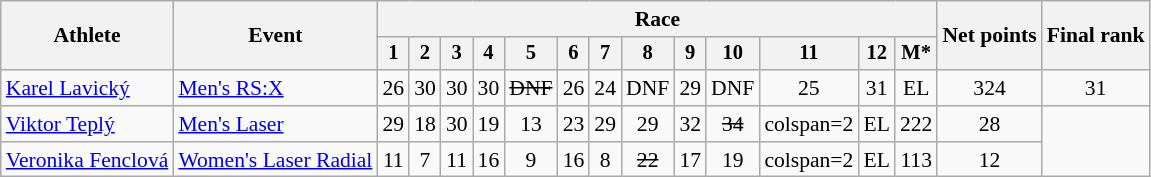<table class="wikitable" style="font-size:90%">
<tr>
<th rowspan="2">Athlete</th>
<th rowspan="2">Event</th>
<th colspan=13>Race</th>
<th rowspan=2>Net points</th>
<th rowspan=2>Final rank</th>
</tr>
<tr style="font-size:95%">
<th>1</th>
<th>2</th>
<th>3</th>
<th>4</th>
<th>5</th>
<th>6</th>
<th>7</th>
<th>8</th>
<th>9</th>
<th>10</th>
<th>11</th>
<th>12</th>
<th>M*</th>
</tr>
<tr align=center>
<td align=left><a href='#'>Karel Lavický</a></td>
<td align=left><a href='#'>Men's RS:X</a></td>
<td>26</td>
<td>30</td>
<td>30</td>
<td>30</td>
<td><s>DNF</s></td>
<td>26</td>
<td>24</td>
<td>DNF</td>
<td>29</td>
<td>DNF</td>
<td>25</td>
<td>31</td>
<td>EL</td>
<td>324</td>
<td>31</td>
</tr>
<tr align=center>
<td align=left><a href='#'>Viktor Teplý</a></td>
<td align=left><a href='#'>Men's Laser</a></td>
<td>29</td>
<td>18</td>
<td>30</td>
<td>19</td>
<td>13</td>
<td>23</td>
<td>29</td>
<td>29</td>
<td>32</td>
<td><s>34</s></td>
<td>colspan=2 </td>
<td>EL</td>
<td>222</td>
<td>28</td>
</tr>
<tr align=center>
<td align=left><a href='#'>Veronika Fenclová</a></td>
<td align=left><a href='#'>Women's Laser Radial</a></td>
<td>11</td>
<td>7</td>
<td>11</td>
<td>16</td>
<td>9</td>
<td>16</td>
<td>8</td>
<td><s>22</s></td>
<td>17</td>
<td>19</td>
<td>colspan=2 </td>
<td>EL</td>
<td>113</td>
<td>12</td>
</tr>
</table>
